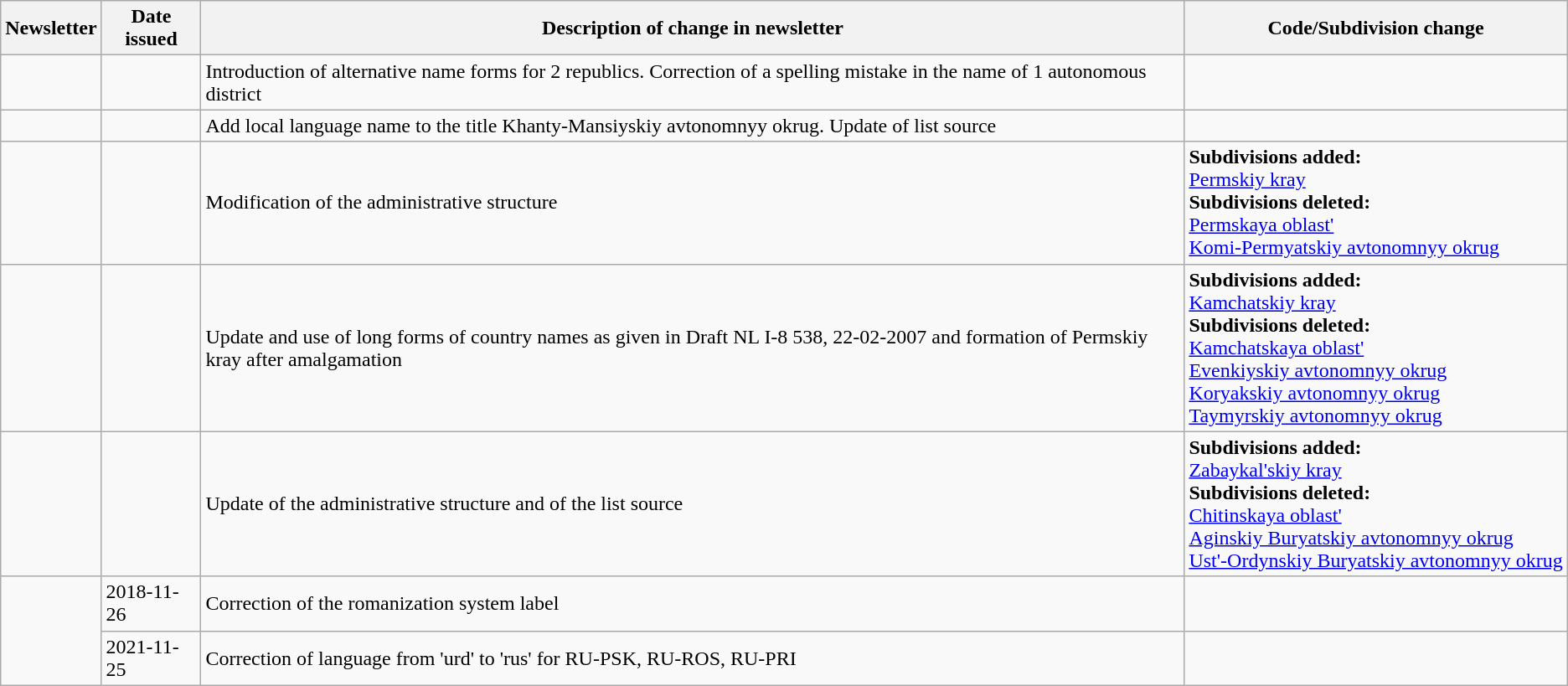<table class="wikitable">
<tr>
<th>Newsletter</th>
<th>Date issued</th>
<th>Description of change in newsletter</th>
<th>Code/Subdivision change</th>
</tr>
<tr>
<td id="I-1"></td>
<td></td>
<td>Introduction of alternative name forms for 2 republics. Correction of a spelling mistake in the name of 1 autonomous district</td>
<td></td>
</tr>
<tr>
<td id="I-7"></td>
<td></td>
<td>Add local language name to the title Khanty-Mansiyskiy avtonomnyy okrug. Update of list source</td>
<td></td>
</tr>
<tr>
<td id="I-8"></td>
<td></td>
<td>Modification of the administrative structure</td>
<td style=white-space:nowrap><strong>Subdivisions added:</strong><br>  <a href='#'>Permskiy kray</a><br> <strong>Subdivisions deleted:</strong><br>  <a href='#'>Permskaya oblast'</a><br>  <a href='#'>Komi-Permyatskiy avtonomnyy okrug</a></td>
</tr>
<tr>
<td id="I-9"></td>
<td></td>
<td>Update and use of long forms of country names as given in Draft NL I-8 538, 22-02-2007 and formation of Permskiy kray after amalgamation</td>
<td style=white-space:nowrap><strong>Subdivisions added:</strong><br>  <a href='#'>Kamchatskiy kray</a><br> <strong>Subdivisions deleted:</strong><br>  <a href='#'>Kamchatskaya oblast'</a><br>  <a href='#'>Evenkiyskiy avtonomnyy okrug</a><br>  <a href='#'>Koryakskiy avtonomnyy okrug</a><br>  <a href='#'>Taymyrskiy avtonomnyy okrug</a></td>
</tr>
<tr>
<td id="II-2"></td>
<td></td>
<td>Update of the administrative structure and of the list source</td>
<td style=white-space:nowrap><strong>Subdivisions added:</strong><br>  <a href='#'>Zabaykal'skiy kray</a><br> <strong>Subdivisions deleted:</strong><br>  <a href='#'>Chitinskaya oblast'</a><br>  <a href='#'>Aginskiy Buryatskiy avtonomnyy okrug</a><br>  <a href='#'>Ust'-Ordynskiy Buryatskiy avtonomnyy okrug</a></td>
</tr>
<tr>
<td rowspan="2"></td>
<td>2018-11-26</td>
<td>Correction of the romanization system label</td>
<td></td>
</tr>
<tr>
<td>2021-11-25</td>
<td>Correction of language from 'urd' to 'rus' for RU-PSK, RU-ROS, RU-PRI</td>
<td></td>
</tr>
</table>
